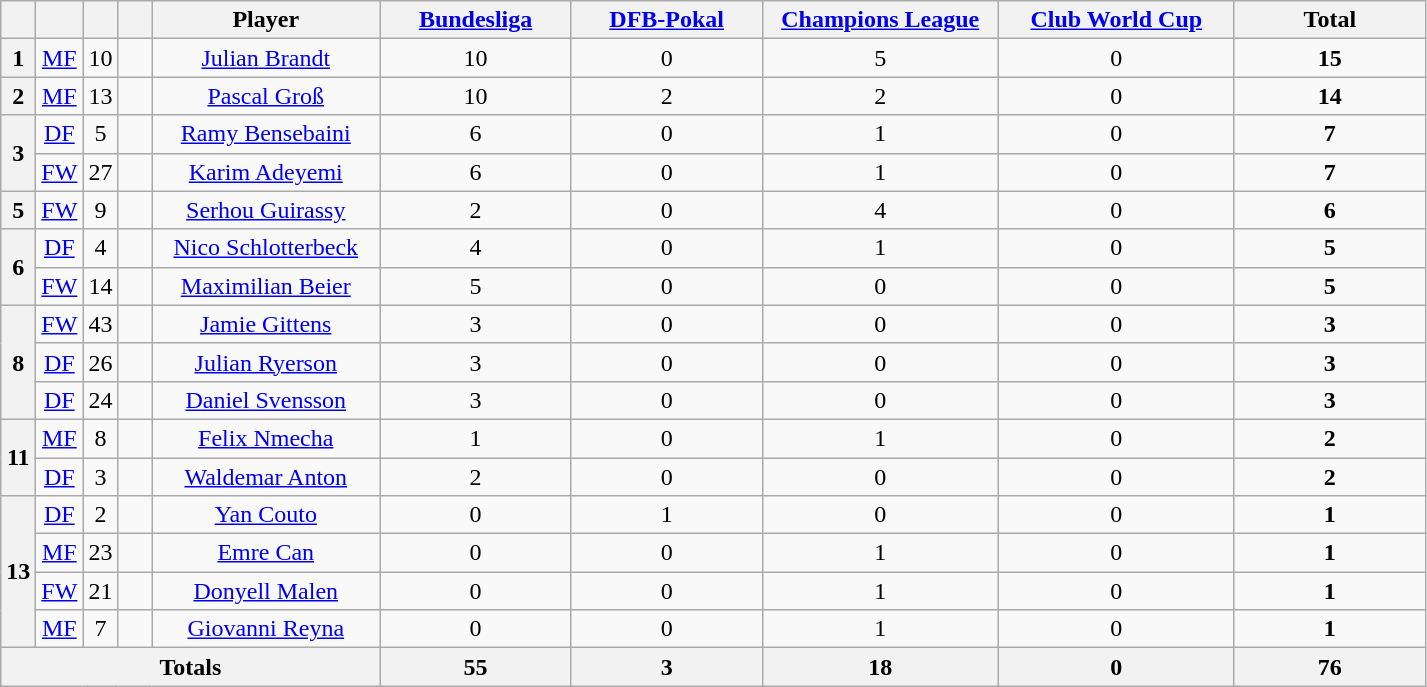<table class="wikitable" style="text-align:center">
<tr>
<th width=15></th>
<th width=15></th>
<th width=15></th>
<th width=15></th>
<th width=145>Player</th>
<th width=120><strong><a href='#'>Bundesliga</a></strong></th>
<th width=120><strong><a href='#'>DFB-Pokal</a></strong></th>
<th width=150><strong><a href='#'>Champions League</a></strong></th>
<th width=150><strong><a href='#'>Club World Cup</a></strong></th>
<th width=120>Total</th>
</tr>
<tr>
<th>1</th>
<td><a href='#'>MF</a></td>
<td>10</td>
<td></td>
<td><a href='#'>Julian Brandt</a></td>
<td>10</td>
<td>0</td>
<td>5</td>
<td>0</td>
<td><strong>15</strong></td>
</tr>
<tr>
<th>2</th>
<td><a href='#'>MF</a></td>
<td>13</td>
<td></td>
<td><a href='#'>Pascal Groß</a></td>
<td>10</td>
<td>2</td>
<td>2</td>
<td>0</td>
<td><strong>14</strong></td>
</tr>
<tr>
<th rowspan="2">3</th>
<td><a href='#'>DF</a></td>
<td>5</td>
<td></td>
<td><a href='#'>Ramy Bensebaini</a></td>
<td>6</td>
<td>0</td>
<td>1</td>
<td>0</td>
<td><strong>7</strong></td>
</tr>
<tr>
<td><a href='#'>FW</a></td>
<td>27</td>
<td></td>
<td><a href='#'>Karim Adeyemi</a></td>
<td>6</td>
<td>0</td>
<td>1</td>
<td>0</td>
<td><strong>7</strong></td>
</tr>
<tr>
<th>5</th>
<td><a href='#'>FW</a></td>
<td>9</td>
<td></td>
<td><a href='#'>Serhou Guirassy</a></td>
<td>2</td>
<td>0</td>
<td>4</td>
<td>0</td>
<td><strong>6</strong></td>
</tr>
<tr>
<th rowspan="2">6</th>
<td><a href='#'>DF</a></td>
<td>4</td>
<td></td>
<td><a href='#'>Nico Schlotterbeck</a></td>
<td>4</td>
<td>0</td>
<td>1</td>
<td>0</td>
<td><strong>5</strong></td>
</tr>
<tr>
<td><a href='#'>FW</a></td>
<td>14</td>
<td></td>
<td><a href='#'>Maximilian Beier</a></td>
<td>5</td>
<td>0</td>
<td>0</td>
<td>0</td>
<td><strong>5</strong></td>
</tr>
<tr>
<th rowspan="3">8</th>
<td><a href='#'>FW</a></td>
<td>43</td>
<td></td>
<td><a href='#'>Jamie Gittens</a></td>
<td>3</td>
<td>0</td>
<td>0</td>
<td>0</td>
<td><strong>3</strong></td>
</tr>
<tr>
<td><a href='#'>DF</a></td>
<td>26</td>
<td></td>
<td><a href='#'>Julian Ryerson</a></td>
<td>3</td>
<td>0</td>
<td>0</td>
<td>0</td>
<td><strong>3</strong></td>
</tr>
<tr>
<td><a href='#'>DF</a></td>
<td>24</td>
<td></td>
<td><a href='#'>Daniel Svensson</a></td>
<td>3</td>
<td>0</td>
<td>0</td>
<td>0</td>
<td><strong>3</strong></td>
</tr>
<tr>
<th rowspan="2">11</th>
<td><a href='#'>MF</a></td>
<td>8</td>
<td></td>
<td><a href='#'>Felix Nmecha</a></td>
<td>1</td>
<td>0</td>
<td>1</td>
<td>0</td>
<td><strong>2</strong></td>
</tr>
<tr>
<td><a href='#'>DF</a></td>
<td>3</td>
<td></td>
<td><a href='#'>Waldemar Anton</a></td>
<td>2</td>
<td>0</td>
<td>0</td>
<td>0</td>
<td><strong>2</strong></td>
</tr>
<tr>
<th rowspan="4">13</th>
<td><a href='#'>DF</a></td>
<td>2</td>
<td></td>
<td><a href='#'>Yan Couto</a></td>
<td>0</td>
<td>1</td>
<td>0</td>
<td>0</td>
<td><strong>1</strong></td>
</tr>
<tr>
<td><a href='#'>MF</a></td>
<td>23</td>
<td></td>
<td><a href='#'>Emre Can</a></td>
<td>0</td>
<td>0</td>
<td>1</td>
<td>0</td>
<td><strong>1</strong></td>
</tr>
<tr>
<td><a href='#'>FW</a></td>
<td>21</td>
<td></td>
<td><a href='#'>Donyell Malen</a></td>
<td>0</td>
<td>0</td>
<td>1</td>
<td>0</td>
<td><strong>1</strong></td>
</tr>
<tr>
<td><a href='#'>MF</a></td>
<td>7</td>
<td></td>
<td><a href='#'>Giovanni Reyna</a></td>
<td>0</td>
<td>0</td>
<td>1</td>
<td>0</td>
<td><strong>1</strong></td>
</tr>
<tr>
<th colspan=5>Totals</th>
<th>55</th>
<th>3</th>
<th>18</th>
<th>0</th>
<th>76</th>
</tr>
</table>
